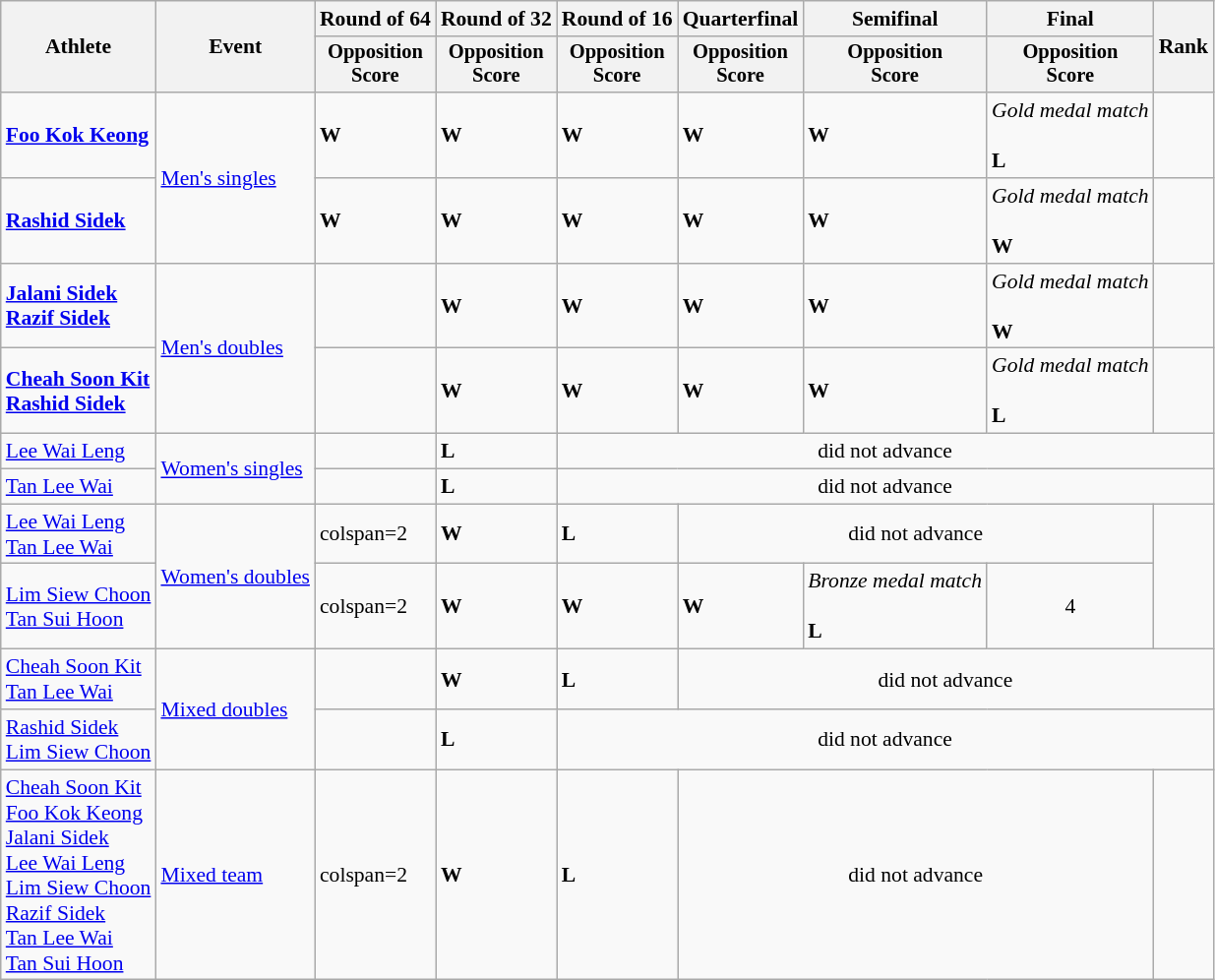<table class="wikitable" style="font-size:90%">
<tr>
<th rowspan=2>Athlete</th>
<th rowspan=2>Event</th>
<th>Round of 64</th>
<th>Round of 32</th>
<th>Round of 16</th>
<th>Quarterfinal</th>
<th>Semifinal</th>
<th>Final</th>
<th rowspan=2>Rank</th>
</tr>
<tr style="font-size:95%">
<th>Opposition<br>Score</th>
<th>Opposition<br>Score</th>
<th>Opposition<br>Score</th>
<th>Opposition<br>Score</th>
<th>Opposition<br>Score</th>
<th>Opposition<br>Score</th>
</tr>
<tr>
<td><strong><a href='#'>Foo Kok Keong</a></strong></td>
<td rowspan=2><a href='#'>Men's singles</a></td>
<td><strong>W</strong></td>
<td><strong>W</strong></td>
<td><strong>W</strong></td>
<td><strong>W</strong></td>
<td><strong>W</strong></td>
<td><em>Gold medal match</em><br><br><strong>L</strong></td>
<td align=center></td>
</tr>
<tr>
<td><strong><a href='#'>Rashid Sidek</a></strong></td>
<td><strong>W</strong></td>
<td><strong>W</strong></td>
<td><strong>W</strong></td>
<td><strong>W</strong></td>
<td><strong>W</strong></td>
<td><em>Gold medal match</em><br><br><strong>W</strong></td>
<td align=center></td>
</tr>
<tr>
<td><strong><a href='#'>Jalani Sidek</a><br><a href='#'>Razif Sidek</a></strong></td>
<td rowspan=2><a href='#'>Men's doubles</a></td>
<td></td>
<td><strong>W</strong></td>
<td><strong>W</strong></td>
<td><strong>W</strong></td>
<td><strong>W</strong></td>
<td><em>Gold medal match</em><br><br><strong>W</strong></td>
<td align=center></td>
</tr>
<tr>
<td><strong><a href='#'>Cheah Soon Kit</a><br><a href='#'>Rashid Sidek</a></strong></td>
<td></td>
<td><strong>W</strong></td>
<td><strong>W</strong></td>
<td><strong>W</strong></td>
<td><strong>W</strong></td>
<td><em>Gold medal match</em><br><br><strong>L</strong></td>
<td align=center></td>
</tr>
<tr>
<td><a href='#'>Lee Wai Leng</a></td>
<td rowspan=2><a href='#'>Women's singles</a></td>
<td></td>
<td><strong>L</strong></td>
<td align=center colspan=5>did not advance</td>
</tr>
<tr>
<td><a href='#'>Tan Lee Wai</a></td>
<td></td>
<td><strong>L</strong></td>
<td align=center colspan=5>did not advance</td>
</tr>
<tr>
<td><a href='#'>Lee Wai Leng</a><br><a href='#'>Tan Lee Wai</a></td>
<td rowspan=2><a href='#'>Women's doubles</a></td>
<td>colspan=2 </td>
<td><strong>W</strong></td>
<td><strong>L</strong></td>
<td align=center colspan=3>did not advance</td>
</tr>
<tr>
<td><a href='#'>Lim Siew Choon</a><br><a href='#'>Tan Sui Hoon</a></td>
<td>colspan=2 </td>
<td><strong>W</strong></td>
<td><strong>W</strong></td>
<td><strong>W</strong></td>
<td><em>Bronze medal match</em><br><br><strong>L</strong></td>
<td align=center>4</td>
</tr>
<tr>
<td><a href='#'>Cheah Soon Kit</a><br><a href='#'>Tan Lee Wai</a></td>
<td rowspan=2><a href='#'>Mixed doubles</a></td>
<td></td>
<td><strong>W</strong></td>
<td><strong>L</strong></td>
<td align=center colspan=4>did not advance</td>
</tr>
<tr>
<td><a href='#'>Rashid Sidek</a><br><a href='#'>Lim Siew Choon</a></td>
<td></td>
<td><strong>L</strong></td>
<td align=center colspan=5>did not advance</td>
</tr>
<tr>
<td><a href='#'>Cheah Soon Kit</a><br><a href='#'>Foo Kok Keong</a><br><a href='#'>Jalani Sidek</a><br><a href='#'>Lee Wai Leng</a><br><a href='#'>Lim Siew Choon</a><br><a href='#'>Razif Sidek</a><br><a href='#'>Tan Lee Wai</a><br><a href='#'>Tan Sui Hoon</a></td>
<td rowspan=2><a href='#'>Mixed team</a></td>
<td>colspan=2 </td>
<td><strong>W</strong></td>
<td><strong>L</strong></td>
<td align=center colspan=3>did not advance</td>
</tr>
</table>
